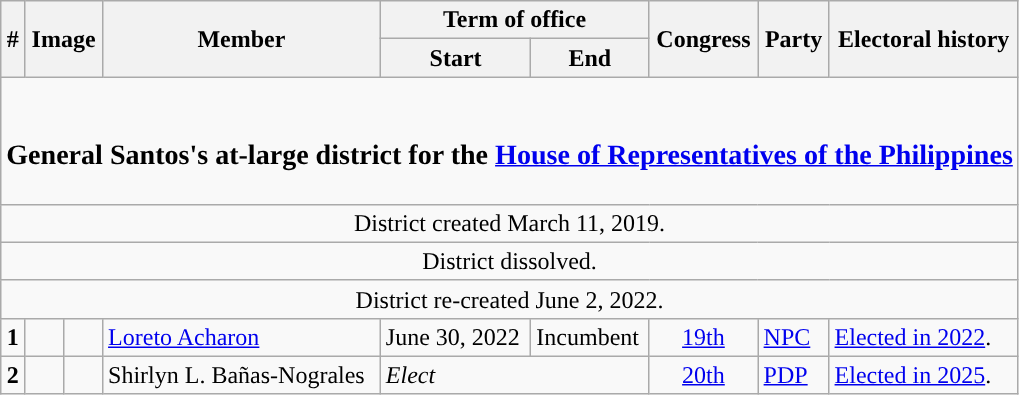<table class=wikitable>
<tr>
<th rowspan="2">#</th>
<th rowspan="2" colspan=2>Image</th>
<th rowspan="2">Member</th>
<th colspan=2>Term of office</th>
<th rowspan="2">Congress</th>
<th rowspan="2">Party</th>
<th rowspan="2">Electoral history</th>
</tr>
<tr>
<th>Start</th>
<th>End</th>
</tr>
<tr>
<td colspan="9" style="text-align:center;"><br><h3>General Santos's at-large district for the <a href='#'>House of Representatives of the Philippines</a></h3></td>
</tr>
<tr>
<td colspan="9" style="text-align:center;">District created March 11, 2019.</td>
</tr>
<tr>
<td colspan="9" style="text-align:center;">District dissolved.</td>
</tr>
<tr>
<td colspan="9" style="text-align:center;">District re-created June 2, 2022.</td>
</tr>
<tr>
<td style="text-align:center;"><strong>1</strong></td>
<td style="color:inherit;background:"></td>
<td></td>
<td><a href='#'>Loreto Acharon</a></td>
<td>June 30, 2022</td>
<td>Incumbent</td>
<td style="text-align:center;"><a href='#'>19th</a></td>
<td><a href='#'>NPC</a></td>
<td><a href='#'>Elected in 2022</a>.</td>
</tr>
<tr>
<td style="text-align:center;"><strong>2</strong></td>
<td style="color:inherit;background:"></td>
<td></td>
<td>Shirlyn L. Bañas-Nograles<br></td>
<td colspan="2"><em> Elect</em></td>
<td style="text-align:center;"><a href='#'>20th</a></td>
<td><a href='#'>PDP</a></td>
<td><a href='#'>Elected in 2025</a>.</td>
</tr>
</table>
